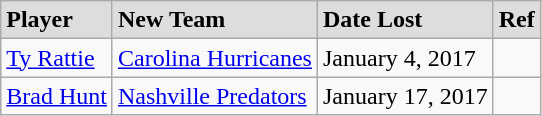<table class="wikitable">
<tr style="background:#ddd;">
<td><strong>Player</strong></td>
<td><strong>New Team</strong></td>
<td><strong>Date Lost</strong></td>
<td><strong>Ref</strong></td>
</tr>
<tr>
<td><a href='#'>Ty Rattie</a></td>
<td><a href='#'>Carolina Hurricanes</a></td>
<td>January 4, 2017</td>
<td></td>
</tr>
<tr>
<td><a href='#'>Brad Hunt</a></td>
<td><a href='#'>Nashville Predators</a></td>
<td>January 17, 2017</td>
<td></td>
</tr>
</table>
